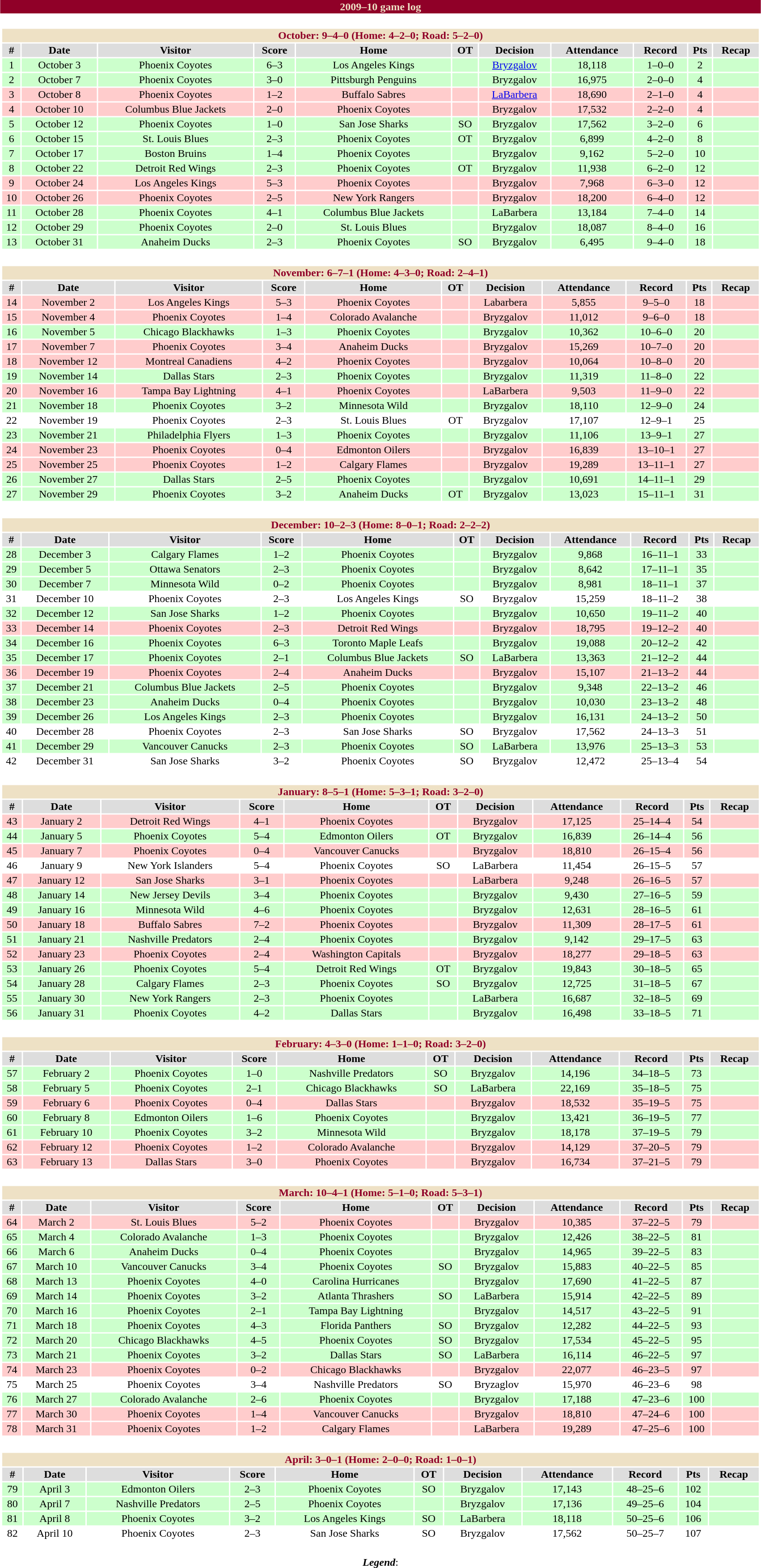<table class="toccolours" width=90% style="clear:both; margin:1.5em auto; text-align:center;">
<tr>
<th colspan=11 style="background:#900028; color:#EEE1C5;">2009–10 game log</th>
</tr>
<tr>
<td colspan=11><br><table class="toccolours collapsible collapsed" width=100%>
<tr>
<th colspan=11 style="background:#EEE1C5; color:#900028;">October: 9–4–0 (Home: 4–2–0; Road: 5–2–0)</th>
</tr>
<tr align="center" bgcolor="#dddddd">
<td><strong>#</strong></td>
<td><strong>Date</strong></td>
<td><strong>Visitor</strong></td>
<td><strong>Score</strong></td>
<td><strong>Home</strong></td>
<td><strong>OT</strong></td>
<td><strong>Decision</strong></td>
<td><strong>Attendance</strong></td>
<td><strong>Record</strong></td>
<td><strong>Pts</strong></td>
<td><strong>Recap</strong></td>
</tr>
<tr align="center" bgcolor="#ccffcc">
<td>1</td>
<td>October 3</td>
<td>Phoenix Coyotes</td>
<td>6–3</td>
<td>Los Angeles Kings</td>
<td></td>
<td><a href='#'>Bryzgalov</a></td>
<td>18,118</td>
<td>1–0–0</td>
<td>2</td>
<td></td>
</tr>
<tr align="center" bgcolor="#ccffcc">
<td>2</td>
<td>October 7</td>
<td>Phoenix Coyotes</td>
<td>3–0</td>
<td>Pittsburgh Penguins</td>
<td></td>
<td>Bryzgalov</td>
<td>16,975</td>
<td>2–0–0</td>
<td>4</td>
<td></td>
</tr>
<tr align="center" bgcolor="#ffcccc">
<td>3</td>
<td>October 8</td>
<td>Phoenix Coyotes</td>
<td>1–2</td>
<td>Buffalo Sabres</td>
<td></td>
<td><a href='#'>LaBarbera</a></td>
<td>18,690</td>
<td>2–1–0</td>
<td>4</td>
<td></td>
</tr>
<tr align="center" bgcolor="#ffcccc">
<td>4</td>
<td>October 10</td>
<td>Columbus Blue Jackets</td>
<td>2–0</td>
<td>Phoenix Coyotes</td>
<td></td>
<td>Bryzgalov</td>
<td>17,532</td>
<td>2–2–0</td>
<td>4</td>
<td></td>
</tr>
<tr align="center" bgcolor="#ccffcc">
<td>5</td>
<td>October 12</td>
<td>Phoenix Coyotes</td>
<td>1–0</td>
<td>San Jose Sharks</td>
<td>SO</td>
<td>Bryzgalov</td>
<td>17,562</td>
<td>3–2–0</td>
<td>6</td>
<td></td>
</tr>
<tr align="center" bgcolor="#ccffcc">
<td>6</td>
<td>October 15</td>
<td>St. Louis Blues</td>
<td>2–3</td>
<td>Phoenix Coyotes</td>
<td>OT</td>
<td>Bryzgalov</td>
<td>6,899</td>
<td>4–2–0</td>
<td>8</td>
<td></td>
</tr>
<tr align="center" bgcolor="#ccffcc">
<td>7</td>
<td>October 17</td>
<td>Boston Bruins</td>
<td>1–4</td>
<td>Phoenix Coyotes</td>
<td></td>
<td>Bryzgalov</td>
<td>9,162</td>
<td>5–2–0</td>
<td>10</td>
<td></td>
</tr>
<tr align="center" bgcolor="#ccffcc">
<td>8</td>
<td>October 22</td>
<td>Detroit Red Wings</td>
<td>2–3</td>
<td>Phoenix Coyotes</td>
<td>OT</td>
<td>Bryzgalov</td>
<td>11,938</td>
<td>6–2–0</td>
<td>12</td>
<td></td>
</tr>
<tr align="center" bgcolor="#ffcccc">
<td>9</td>
<td>October 24</td>
<td>Los Angeles Kings</td>
<td>5–3</td>
<td>Phoenix Coyotes</td>
<td></td>
<td>Bryzgalov</td>
<td>7,968</td>
<td>6–3–0</td>
<td>12</td>
<td></td>
</tr>
<tr align="center" bgcolor="#ffcccc">
<td>10</td>
<td>October 26</td>
<td>Phoenix Coyotes</td>
<td>2–5</td>
<td>New York Rangers</td>
<td></td>
<td>Bryzgalov</td>
<td>18,200</td>
<td>6–4–0</td>
<td>12</td>
<td></td>
</tr>
<tr align="center" bgcolor="#ccffcc">
<td>11</td>
<td>October 28</td>
<td>Phoenix Coyotes</td>
<td>4–1</td>
<td>Columbus Blue Jackets</td>
<td></td>
<td>LaBarbera</td>
<td>13,184</td>
<td>7–4–0</td>
<td>14</td>
<td></td>
</tr>
<tr align="center" bgcolor="#ccffcc">
<td>12</td>
<td>October 29</td>
<td>Phoenix Coyotes</td>
<td>2–0</td>
<td>St. Louis Blues</td>
<td></td>
<td>Bryzgalov</td>
<td>18,087</td>
<td>8–4–0</td>
<td>16</td>
<td></td>
</tr>
<tr align="center" bgcolor="#ccffcc">
<td>13</td>
<td>October 31</td>
<td>Anaheim Ducks</td>
<td>2–3</td>
<td>Phoenix Coyotes</td>
<td>SO</td>
<td>Bryzgalov</td>
<td>6,495</td>
<td>9–4–0</td>
<td>18</td>
<td></td>
</tr>
</table>
</td>
</tr>
<tr>
<td colspan=11><br><table class="toccolours collapsible collapsed" width=100%>
<tr>
<th colspan=11 style="background:#EEE1C5; color:#900028;">November: 6–7–1 (Home: 4–3–0; Road: 2–4–1)</th>
</tr>
<tr align="center" bgcolor="#dddddd">
<td><strong>#</strong></td>
<td><strong>Date</strong></td>
<td><strong>Visitor</strong></td>
<td><strong>Score</strong></td>
<td><strong>Home</strong></td>
<td><strong>OT</strong></td>
<td><strong>Decision</strong></td>
<td><strong>Attendance</strong></td>
<td><strong>Record</strong></td>
<td><strong>Pts</strong></td>
<td><strong>Recap</strong></td>
</tr>
<tr align="center" bgcolor="#ffcccc">
<td>14</td>
<td>November 2</td>
<td>Los Angeles Kings</td>
<td>5–3</td>
<td>Phoenix Coyotes</td>
<td></td>
<td>Labarbera</td>
<td>5,855</td>
<td>9–5–0</td>
<td>18</td>
<td></td>
</tr>
<tr align="center" bgcolor="#ffcccc">
<td>15</td>
<td>November 4</td>
<td>Phoenix Coyotes</td>
<td>1–4</td>
<td>Colorado Avalanche</td>
<td></td>
<td>Bryzgalov</td>
<td>11,012</td>
<td>9–6–0</td>
<td>18</td>
<td></td>
</tr>
<tr align="center" bgcolor="#ccffcc">
<td>16</td>
<td>November 5</td>
<td>Chicago Blackhawks</td>
<td>1–3</td>
<td>Phoenix Coyotes</td>
<td></td>
<td>Bryzgalov</td>
<td>10,362</td>
<td>10–6–0</td>
<td>20</td>
<td></td>
</tr>
<tr align="center" bgcolor="#ffcccc">
<td>17</td>
<td>November 7</td>
<td>Phoenix Coyotes</td>
<td>3–4</td>
<td>Anaheim Ducks</td>
<td></td>
<td>Bryzgalov</td>
<td>15,269</td>
<td>10–7–0</td>
<td>20</td>
<td></td>
</tr>
<tr align="center" bgcolor="#ffcccc">
<td>18</td>
<td>November 12</td>
<td>Montreal Canadiens</td>
<td>4–2</td>
<td>Phoenix Coyotes</td>
<td></td>
<td>Bryzgalov</td>
<td>10,064</td>
<td>10–8–0</td>
<td>20</td>
<td></td>
</tr>
<tr align="center" bgcolor="#ccffcc">
<td>19</td>
<td>November 14</td>
<td>Dallas Stars</td>
<td>2–3</td>
<td>Phoenix Coyotes</td>
<td></td>
<td>Bryzgalov</td>
<td>11,319</td>
<td>11–8–0</td>
<td>22</td>
<td></td>
</tr>
<tr align="center" bgcolor="#ffcccc">
<td>20</td>
<td>November 16</td>
<td>Tampa Bay Lightning</td>
<td>4–1</td>
<td>Phoenix Coyotes</td>
<td></td>
<td>LaBarbera</td>
<td>9,503</td>
<td>11–9–0</td>
<td>22</td>
<td></td>
</tr>
<tr align="center" bgcolor="#ccffcc">
<td>21</td>
<td>November 18</td>
<td>Phoenix Coyotes</td>
<td>3–2</td>
<td>Minnesota Wild</td>
<td></td>
<td>Bryzgalov</td>
<td>18,110</td>
<td>12–9–0</td>
<td>24</td>
<td></td>
</tr>
<tr align="center">
<td>22</td>
<td>November 19</td>
<td>Phoenix Coyotes</td>
<td>2–3</td>
<td>St. Louis Blues</td>
<td>OT</td>
<td>Bryzgalov</td>
<td>17,107</td>
<td>12–9–1</td>
<td>25</td>
<td></td>
</tr>
<tr align="center" bgcolor="#ccffcc">
<td>23</td>
<td>November 21</td>
<td>Philadelphia Flyers</td>
<td>1–3</td>
<td>Phoenix Coyotes</td>
<td></td>
<td>Bryzgalov</td>
<td>11,106</td>
<td>13–9–1</td>
<td>27</td>
<td></td>
</tr>
<tr align="center" bgcolor="#ffcccc">
<td>24</td>
<td>November 23</td>
<td>Phoenix Coyotes</td>
<td>0–4</td>
<td>Edmonton Oilers</td>
<td></td>
<td>Bryzgalov</td>
<td>16,839</td>
<td>13–10–1</td>
<td>27</td>
<td></td>
</tr>
<tr align="center" bgcolor="#ffcccc">
<td>25</td>
<td>November 25</td>
<td>Phoenix Coyotes</td>
<td>1–2</td>
<td>Calgary Flames</td>
<td></td>
<td>Bryzgalov</td>
<td>19,289</td>
<td>13–11–1</td>
<td>27</td>
<td></td>
</tr>
<tr align="center" bgcolor="#ccffcc">
<td>26</td>
<td>November 27</td>
<td>Dallas Stars</td>
<td>2–5</td>
<td>Phoenix Coyotes</td>
<td></td>
<td>Bryzgalov</td>
<td>10,691</td>
<td>14–11–1</td>
<td>29</td>
<td></td>
</tr>
<tr align="center" bgcolor="#ccffcc">
<td>27</td>
<td>November 29</td>
<td>Phoenix Coyotes</td>
<td>3–2</td>
<td>Anaheim Ducks</td>
<td>OT</td>
<td>Bryzgalov</td>
<td>13,023</td>
<td>15–11–1</td>
<td>31</td>
<td></td>
</tr>
</table>
</td>
</tr>
<tr>
<td colspan=11><br><table class="toccolours collapsible collapsed" width=100%>
<tr>
<th colspan=11 style="background:#EEE1C5; color:#900028;">December: 10–2–3 (Home: 8–0–1; Road: 2–2–2)</th>
</tr>
<tr align="center" bgcolor="#dddddd">
<td><strong>#</strong></td>
<td><strong>Date</strong></td>
<td><strong>Visitor</strong></td>
<td><strong>Score</strong></td>
<td><strong>Home</strong></td>
<td><strong>OT</strong></td>
<td><strong>Decision</strong></td>
<td><strong>Attendance</strong></td>
<td><strong>Record</strong></td>
<td><strong>Pts</strong></td>
<td><strong>Recap</strong></td>
</tr>
<tr align="center" bgcolor="#ccffcc">
<td>28</td>
<td>December 3</td>
<td>Calgary Flames</td>
<td>1–2</td>
<td>Phoenix Coyotes</td>
<td></td>
<td>Bryzgalov</td>
<td>9,868</td>
<td>16–11–1</td>
<td>33</td>
<td></td>
</tr>
<tr align="center" bgcolor="#ccffcc">
<td>29</td>
<td>December 5</td>
<td>Ottawa Senators</td>
<td>2–3</td>
<td>Phoenix Coyotes</td>
<td></td>
<td>Bryzgalov</td>
<td>8,642</td>
<td>17–11–1</td>
<td>35</td>
<td></td>
</tr>
<tr align="center" bgcolor="#ccffcc">
<td>30</td>
<td>December 7</td>
<td>Minnesota Wild</td>
<td>0–2</td>
<td>Phoenix Coyotes</td>
<td></td>
<td>Bryzgalov</td>
<td>8,981</td>
<td>18–11–1</td>
<td>37</td>
<td></td>
</tr>
<tr align="center" bgcolor="white">
<td>31</td>
<td>December 10</td>
<td>Phoenix Coyotes</td>
<td>2–3</td>
<td>Los Angeles Kings</td>
<td>SO</td>
<td>Bryzgalov</td>
<td>15,259</td>
<td>18–11–2</td>
<td>38</td>
<td></td>
</tr>
<tr align="center" bgcolor="#ccffcc">
<td>32</td>
<td>December 12</td>
<td>San Jose Sharks</td>
<td>1–2</td>
<td>Phoenix Coyotes</td>
<td></td>
<td>Bryzgalov</td>
<td>10,650</td>
<td>19–11–2</td>
<td>40</td>
<td></td>
</tr>
<tr align="center" bgcolor="#ffcccc">
<td>33</td>
<td>December 14</td>
<td>Phoenix Coyotes</td>
<td>2–3</td>
<td>Detroit Red Wings</td>
<td></td>
<td>Bryzgalov</td>
<td>18,795</td>
<td>19–12–2</td>
<td>40</td>
<td></td>
</tr>
<tr align="center" bgcolor="#ccffcc">
<td>34</td>
<td>December 16</td>
<td>Phoenix Coyotes</td>
<td>6–3</td>
<td>Toronto Maple Leafs</td>
<td></td>
<td>Bryzgalov</td>
<td>19,088</td>
<td>20–12–2</td>
<td>42</td>
<td></td>
</tr>
<tr align="center" bgcolor="#ccffcc">
<td>35</td>
<td>December 17</td>
<td>Phoenix Coyotes</td>
<td>2–1</td>
<td>Columbus Blue Jackets</td>
<td>SO</td>
<td>LaBarbera</td>
<td>13,363</td>
<td>21–12–2</td>
<td>44</td>
<td></td>
</tr>
<tr align="center" bgcolor="#ffcccc">
<td>36</td>
<td>December 19</td>
<td>Phoenix Coyotes</td>
<td>2–4</td>
<td>Anaheim Ducks</td>
<td></td>
<td>Bryzgalov</td>
<td>15,107</td>
<td>21–13–2</td>
<td>44</td>
<td></td>
</tr>
<tr align="center" bgcolor="#ccffcc">
<td>37</td>
<td>December 21</td>
<td>Columbus Blue Jackets</td>
<td>2–5</td>
<td>Phoenix Coyotes</td>
<td></td>
<td>Bryzgalov</td>
<td>9,348</td>
<td>22–13–2</td>
<td>46</td>
<td></td>
</tr>
<tr align="center" bgcolor="#ccffcc">
<td>38</td>
<td>December 23</td>
<td>Anaheim Ducks</td>
<td>0–4</td>
<td>Phoenix Coyotes</td>
<td></td>
<td>Bryzgalov</td>
<td>10,030</td>
<td>23–13–2</td>
<td>48</td>
<td></td>
</tr>
<tr align="center" bgcolor="#ccffcc">
<td>39</td>
<td>December 26</td>
<td>Los Angeles Kings</td>
<td>2–3</td>
<td>Phoenix Coyotes</td>
<td></td>
<td>Bryzgalov</td>
<td>16,131</td>
<td>24–13–2</td>
<td>50</td>
<td></td>
</tr>
<tr align="center" bgcolor="white">
<td>40</td>
<td>December 28</td>
<td>Phoenix Coyotes</td>
<td>2–3</td>
<td>San Jose Sharks</td>
<td>SO</td>
<td>Bryzgalov</td>
<td>17,562</td>
<td>24–13–3</td>
<td>51</td>
<td></td>
</tr>
<tr align="center" bgcolor="#ccffcc">
<td>41</td>
<td>December 29</td>
<td>Vancouver Canucks</td>
<td>2–3</td>
<td>Phoenix Coyotes</td>
<td>SO</td>
<td>LaBarbera</td>
<td>13,976</td>
<td>25–13–3</td>
<td>53</td>
<td></td>
</tr>
<tr align="center" bgcolor="white">
<td>42</td>
<td>December 31</td>
<td>San Jose Sharks</td>
<td>3–2</td>
<td>Phoenix Coyotes</td>
<td>SO</td>
<td>Bryzgalov</td>
<td>12,472</td>
<td>25–13–4</td>
<td>54</td>
<td></td>
</tr>
</table>
</td>
</tr>
<tr>
<td colspan=11><br><table class="toccolours collapsible collapsed" width=100%>
<tr>
<th colspan=11 style="background:#EEE1C5; color:#900028;">January: 8–5–1 (Home: 5–3–1; Road: 3–2–0)</th>
</tr>
<tr align="center" bgcolor="#dddddd">
<td><strong>#</strong></td>
<td><strong>Date</strong></td>
<td><strong>Visitor</strong></td>
<td><strong>Score</strong></td>
<td><strong>Home</strong></td>
<td><strong>OT</strong></td>
<td><strong>Decision</strong></td>
<td><strong>Attendance</strong></td>
<td><strong>Record</strong></td>
<td><strong>Pts</strong></td>
<td><strong>Recap</strong></td>
</tr>
<tr align="center" bgcolor="#ffcccc">
<td>43</td>
<td>January 2</td>
<td>Detroit Red Wings</td>
<td>4–1</td>
<td>Phoenix Coyotes</td>
<td></td>
<td>Bryzgalov</td>
<td>17,125</td>
<td>25–14–4</td>
<td>54</td>
<td></td>
</tr>
<tr align="center" bgcolor="#ccffcc">
<td>44</td>
<td>January 5</td>
<td>Phoenix Coyotes</td>
<td>5–4</td>
<td>Edmonton Oilers</td>
<td>OT</td>
<td>Bryzgalov</td>
<td>16,839</td>
<td>26–14–4</td>
<td>56</td>
<td></td>
</tr>
<tr align="center" bgcolor="#ffcccc">
<td>45</td>
<td>January 7</td>
<td>Phoenix Coyotes</td>
<td>0–4</td>
<td>Vancouver Canucks</td>
<td></td>
<td>Bryzgalov</td>
<td>18,810</td>
<td>26–15–4</td>
<td>56</td>
<td></td>
</tr>
<tr align="center" bgcolor="white">
<td>46</td>
<td>January 9</td>
<td>New York Islanders</td>
<td>5–4</td>
<td>Phoenix Coyotes</td>
<td>SO</td>
<td>LaBarbera</td>
<td>11,454</td>
<td>26–15–5</td>
<td>57</td>
<td></td>
</tr>
<tr align="center" bgcolor="#ffcccc">
<td>47</td>
<td>January 12</td>
<td>San Jose Sharks</td>
<td>3–1</td>
<td>Phoenix Coyotes</td>
<td></td>
<td>LaBarbera</td>
<td>9,248</td>
<td>26–16–5</td>
<td>57</td>
<td></td>
</tr>
<tr align="center" bgcolor="#ccffcc">
<td>48</td>
<td>January 14</td>
<td>New Jersey Devils</td>
<td>3–4</td>
<td>Phoenix Coyotes</td>
<td></td>
<td>Bryzgalov</td>
<td>9,430</td>
<td>27–16–5</td>
<td>59</td>
<td></td>
</tr>
<tr align="center" bgcolor="#ccffcc">
<td>49</td>
<td>January 16</td>
<td>Minnesota Wild</td>
<td>4–6</td>
<td>Phoenix Coyotes</td>
<td></td>
<td>Bryzgalov</td>
<td>12,631</td>
<td>28–16–5</td>
<td>61</td>
<td></td>
</tr>
<tr align="center" bgcolor="#ffcccc">
<td>50</td>
<td>January 18</td>
<td>Buffalo Sabres</td>
<td>7–2</td>
<td>Phoenix Coyotes</td>
<td></td>
<td>Bryzgalov</td>
<td>11,309</td>
<td>28–17–5</td>
<td>61</td>
<td></td>
</tr>
<tr align="center" bgcolor="#ccffcc">
<td>51</td>
<td>January 21</td>
<td>Nashville Predators</td>
<td>2–4</td>
<td>Phoenix Coyotes</td>
<td></td>
<td>Bryzgalov</td>
<td>9,142</td>
<td>29–17–5</td>
<td>63</td>
<td></td>
</tr>
<tr align="center" bgcolor="#ffcccc">
<td>52</td>
<td>January 23</td>
<td>Phoenix Coyotes</td>
<td>2–4</td>
<td>Washington Capitals</td>
<td></td>
<td>Bryzgalov</td>
<td>18,277</td>
<td>29–18–5</td>
<td>63</td>
<td></td>
</tr>
<tr align="center" bgcolor="#ccffcc">
<td>53</td>
<td>January 26</td>
<td>Phoenix Coyotes</td>
<td>5–4</td>
<td>Detroit Red Wings</td>
<td>OT</td>
<td>Bryzgalov</td>
<td>19,843</td>
<td>30–18–5</td>
<td>65</td>
<td></td>
</tr>
<tr align="center" bgcolor="#ccffcc">
<td>54</td>
<td>January 28</td>
<td>Calgary Flames</td>
<td>2–3</td>
<td>Phoenix Coyotes</td>
<td>SO</td>
<td>Bryzgalov</td>
<td>12,725</td>
<td>31–18–5</td>
<td>67</td>
<td></td>
</tr>
<tr align="center" bgcolor="#ccffcc">
<td>55</td>
<td>January 30</td>
<td>New York Rangers</td>
<td>2–3</td>
<td>Phoenix Coyotes</td>
<td></td>
<td>LaBarbera</td>
<td>16,687</td>
<td>32–18–5</td>
<td>69</td>
<td></td>
</tr>
<tr align="center" bgcolor="#ccffcc">
<td>56</td>
<td>January 31</td>
<td>Phoenix Coyotes</td>
<td>4–2</td>
<td>Dallas Stars</td>
<td></td>
<td>Bryzgalov</td>
<td>16,498</td>
<td>33–18–5</td>
<td>71</td>
<td></td>
</tr>
</table>
</td>
</tr>
<tr>
<td colspan=11><br><table class="toccolours collapsible collapsed" width=100%>
<tr>
<th colspan=11 style="background:#EEE1C5; color:#900028;">February: 4–3–0 (Home: 1–1–0; Road: 3–2–0)</th>
</tr>
<tr align="center" bgcolor="#dddddd">
<td><strong>#</strong></td>
<td><strong>Date</strong></td>
<td><strong>Visitor</strong></td>
<td><strong>Score</strong></td>
<td><strong>Home</strong></td>
<td><strong>OT</strong></td>
<td><strong>Decision</strong></td>
<td><strong>Attendance</strong></td>
<td><strong>Record</strong></td>
<td><strong>Pts</strong></td>
<td><strong>Recap</strong></td>
</tr>
<tr align="center" bgcolor="#ccffcc">
<td>57</td>
<td>February 2</td>
<td>Phoenix Coyotes</td>
<td>1–0</td>
<td>Nashville Predators</td>
<td>SO</td>
<td>Bryzgalov</td>
<td>14,196</td>
<td>34–18–5</td>
<td>73</td>
<td></td>
</tr>
<tr align="center" bgcolor="#ccffcc">
<td>58</td>
<td>February 5</td>
<td>Phoenix Coyotes</td>
<td>2–1</td>
<td>Chicago Blackhawks</td>
<td>SO</td>
<td>LaBarbera</td>
<td>22,169</td>
<td>35–18–5</td>
<td>75</td>
<td></td>
</tr>
<tr align="center" bgcolor="#ffcccc">
<td>59</td>
<td>February 6</td>
<td>Phoenix Coyotes</td>
<td>0–4</td>
<td>Dallas Stars</td>
<td></td>
<td>Bryzgalov</td>
<td>18,532</td>
<td>35–19–5</td>
<td>75</td>
<td></td>
</tr>
<tr align="center" bgcolor="#ccffcc">
<td>60</td>
<td>February 8</td>
<td>Edmonton Oilers</td>
<td>1–6</td>
<td>Phoenix Coyotes</td>
<td></td>
<td>Bryzgalov</td>
<td>13,421</td>
<td>36–19–5</td>
<td>77</td>
<td></td>
</tr>
<tr align="center" bgcolor="#ccffcc">
<td>61</td>
<td>February 10</td>
<td>Phoenix Coyotes</td>
<td>3–2</td>
<td>Minnesota Wild</td>
<td></td>
<td>Bryzgalov</td>
<td>18,178</td>
<td>37–19–5</td>
<td>79</td>
<td></td>
</tr>
<tr align="center" bgcolor="#ffcccc">
<td>62</td>
<td>February 12</td>
<td>Phoenix Coyotes</td>
<td>1–2</td>
<td>Colorado Avalanche</td>
<td></td>
<td>Bryzgalov</td>
<td>14,129</td>
<td>37–20–5</td>
<td>79</td>
<td></td>
</tr>
<tr align="center" bgcolor="#ffcccc">
<td>63</td>
<td>February 13</td>
<td>Dallas Stars</td>
<td>3–0</td>
<td>Phoenix Coyotes</td>
<td></td>
<td>Bryzgalov</td>
<td>16,734</td>
<td>37–21–5</td>
<td>79</td>
<td></td>
</tr>
</table>
</td>
</tr>
<tr>
<td colspan=11><br><table class="toccolours collapsible collapsed" width=100%>
<tr>
<th colspan=11 style="background:#EEE1C5; color:#900028;">March: 10–4–1 (Home: 5–1–0; Road: 5–3–1)</th>
</tr>
<tr align="center" bgcolor="#dddddd">
<td><strong>#</strong></td>
<td><strong>Date</strong></td>
<td><strong>Visitor</strong></td>
<td><strong>Score</strong></td>
<td><strong>Home</strong></td>
<td><strong>OT</strong></td>
<td><strong>Decision</strong></td>
<td><strong>Attendance</strong></td>
<td><strong>Record</strong></td>
<td><strong>Pts</strong></td>
<td><strong>Recap</strong></td>
</tr>
<tr align="center" bgcolor="#ffcccc">
<td>64</td>
<td>March 2</td>
<td>St. Louis Blues</td>
<td>5–2</td>
<td>Phoenix Coyotes</td>
<td></td>
<td>Bryzgalov</td>
<td>10,385</td>
<td>37–22–5</td>
<td>79</td>
<td></td>
</tr>
<tr align="center" bgcolor="#ccffcc">
<td>65</td>
<td>March 4</td>
<td>Colorado Avalanche</td>
<td>1–3</td>
<td>Phoenix Coyotes</td>
<td></td>
<td>Bryzgalov</td>
<td>12,426</td>
<td>38–22–5</td>
<td>81</td>
<td></td>
</tr>
<tr align="center" bgcolor="#ccffcc">
<td>66</td>
<td>March 6</td>
<td>Anaheim Ducks</td>
<td>0–4</td>
<td>Phoenix Coyotes</td>
<td></td>
<td>Bryzgalov</td>
<td>14,965</td>
<td>39–22–5</td>
<td>83</td>
<td></td>
</tr>
<tr align="center" bgcolor="#ccffcc">
<td>67</td>
<td>March 10</td>
<td>Vancouver Canucks</td>
<td>3–4</td>
<td>Phoenix Coyotes</td>
<td>SO</td>
<td>Bryzgalov</td>
<td>15,883</td>
<td>40–22–5</td>
<td>85</td>
<td></td>
</tr>
<tr align="center" bgcolor="#ccffcc">
<td>68</td>
<td>March 13</td>
<td>Phoenix Coyotes</td>
<td>4–0</td>
<td>Carolina Hurricanes</td>
<td></td>
<td>Bryzgalov</td>
<td>17,690</td>
<td>41–22–5</td>
<td>87</td>
<td></td>
</tr>
<tr align="center" bgcolor="#ccffcc">
<td>69</td>
<td>March 14</td>
<td>Phoenix Coyotes</td>
<td>3–2</td>
<td>Atlanta Thrashers</td>
<td>SO</td>
<td>LaBarbera</td>
<td>15,914</td>
<td>42–22–5</td>
<td>89</td>
<td></td>
</tr>
<tr align="center" bgcolor="#ccffcc">
<td>70</td>
<td>March 16</td>
<td>Phoenix Coyotes</td>
<td>2–1</td>
<td>Tampa Bay Lightning</td>
<td></td>
<td>Bryzgalov</td>
<td>14,517</td>
<td>43–22–5</td>
<td>91</td>
<td></td>
</tr>
<tr align="center" bgcolor="#ccffcc">
<td>71</td>
<td>March 18</td>
<td>Phoenix Coyotes</td>
<td>4–3</td>
<td>Florida Panthers</td>
<td>SO</td>
<td>Bryzgalov</td>
<td>12,282</td>
<td>44–22–5</td>
<td>93</td>
<td></td>
</tr>
<tr align="center" bgcolor="#ccffcc">
<td>72</td>
<td>March 20</td>
<td>Chicago Blackhawks</td>
<td>4–5</td>
<td>Phoenix Coyotes</td>
<td>SO</td>
<td>Bryzgalov</td>
<td>17,534</td>
<td>45–22–5</td>
<td>95</td>
<td></td>
</tr>
<tr align="center" bgcolor="#ccffcc">
<td>73</td>
<td>March 21</td>
<td>Phoenix Coyotes</td>
<td>3–2</td>
<td>Dallas Stars</td>
<td>SO</td>
<td>LaBarbera</td>
<td>16,114</td>
<td>46–22–5</td>
<td>97</td>
<td></td>
</tr>
<tr align="center" bgcolor="#ffcccc">
<td>74</td>
<td>March 23</td>
<td>Phoenix Coyotes</td>
<td>0–2</td>
<td>Chicago Blackhawks</td>
<td></td>
<td>Bryzgalov</td>
<td>22,077</td>
<td>46–23–5</td>
<td>97</td>
<td></td>
</tr>
<tr align="center" bgcolor="white">
<td>75</td>
<td>March 25</td>
<td>Phoenix Coyotes</td>
<td>3–4</td>
<td>Nashville Predators</td>
<td>SO</td>
<td>Bryzaglov</td>
<td>15,970</td>
<td>46–23–6</td>
<td>98</td>
<td></td>
</tr>
<tr align="center" bgcolor="#ccffcc">
<td>76</td>
<td>March 27</td>
<td>Colorado Avalanche</td>
<td>2–6</td>
<td>Phoenix Coyotes</td>
<td></td>
<td>Bryzgalov</td>
<td>17,188</td>
<td>47–23–6</td>
<td>100</td>
<td></td>
</tr>
<tr align="center" bgcolor="#ffcccc">
<td>77</td>
<td>March 30</td>
<td>Phoenix Coyotes</td>
<td>1–4</td>
<td>Vancouver Canucks</td>
<td></td>
<td>Bryzgalov</td>
<td>18,810</td>
<td>47–24–6</td>
<td>100</td>
<td></td>
</tr>
<tr align="center" bgcolor="#ffcccc">
<td>78</td>
<td>March 31</td>
<td>Phoenix Coyotes</td>
<td>1–2</td>
<td>Calgary Flames</td>
<td></td>
<td>LaBarbera</td>
<td>19,289</td>
<td>47–25–6</td>
<td>100</td>
<td></td>
</tr>
</table>
</td>
</tr>
<tr>
<td colspan=11><br><table class="toccolours collapsible collapsed" width=100%>
<tr>
<th colspan=11 style="background:#EEE1C5; color:#900028;">April: 3–0–1 (Home: 2–0–0; Road: 1–0–1)</th>
</tr>
<tr align="center" bgcolor="#dddddd">
<td><strong>#</strong></td>
<td><strong>Date</strong></td>
<td><strong>Visitor</strong></td>
<td><strong>Score</strong></td>
<td><strong>Home</strong></td>
<td><strong>OT</strong></td>
<td><strong>Decision</strong></td>
<td><strong>Attendance</strong></td>
<td><strong>Record</strong></td>
<td><strong>Pts</strong></td>
<td><strong>Recap</strong></td>
</tr>
<tr align="center" bgcolor="#ccffcc">
<td>79</td>
<td>April 3</td>
<td>Edmonton Oilers</td>
<td>2–3</td>
<td>Phoenix Coyotes</td>
<td>SO</td>
<td>Bryzgalov</td>
<td>17,143</td>
<td>48–25–6</td>
<td>102</td>
<td></td>
</tr>
<tr align="center" bgcolor="#ccffcc">
<td>80</td>
<td>April 7</td>
<td>Nashville Predators</td>
<td>2–5</td>
<td>Phoenix Coyotes</td>
<td></td>
<td>Bryzgalov</td>
<td>17,136</td>
<td>49–25–6</td>
<td>104</td>
<td></td>
</tr>
<tr align="center" bgcolor="#ccffcc">
<td>81</td>
<td>April 8</td>
<td>Phoenix Coyotes</td>
<td>3–2</td>
<td>Los Angeles Kings</td>
<td>SO</td>
<td>LaBarbera</td>
<td>18,118</td>
<td>50–25–6</td>
<td>106</td>
<td></td>
</tr>
<tr align="center" bgcolor="white">
<td>82</td>
<td>April 10</td>
<td>Phoenix Coyotes</td>
<td>2–3</td>
<td>San Jose Sharks</td>
<td>SO</td>
<td>Bryzgalov</td>
<td>17,562</td>
<td>50–25–7</td>
<td>107</td>
<td></td>
</tr>
</table>
</td>
</tr>
<tr>
<td colspan=11 align="center"><br><strong><em>Legend</em></strong>:


</td>
</tr>
</table>
